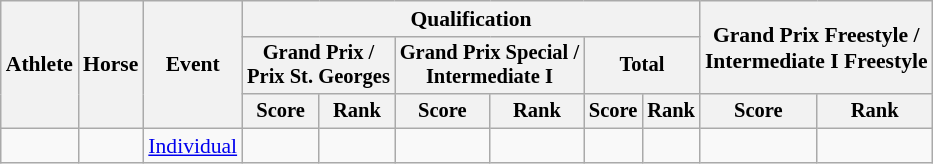<table class=wikitable style=font-size:90%;text-align:center>
<tr>
<th rowspan=3>Athlete</th>
<th rowspan=3>Horse</th>
<th rowspan=3>Event</th>
<th colspan=6>Qualification</th>
<th colspan=2 rowspan=2>Grand Prix Freestyle /<br>Intermediate I Freestyle</th>
</tr>
<tr style=font-size:95%>
<th colspan=2>Grand Prix /<br>Prix St. Georges</th>
<th colspan=2>Grand Prix Special /<br>Intermediate I</th>
<th colspan=2>Total</th>
</tr>
<tr style=font-size:95%>
<th>Score</th>
<th>Rank</th>
<th>Score</th>
<th>Rank</th>
<th>Score</th>
<th>Rank</th>
<th>Score</th>
<th>Rank</th>
</tr>
<tr>
<td align=left></td>
<td align=left></td>
<td align=left rowspan=4><a href='#'>Individual</a></td>
<td></td>
<td></td>
<td></td>
<td></td>
<td></td>
<td></td>
<td></td>
<td></td>
</tr>
</table>
